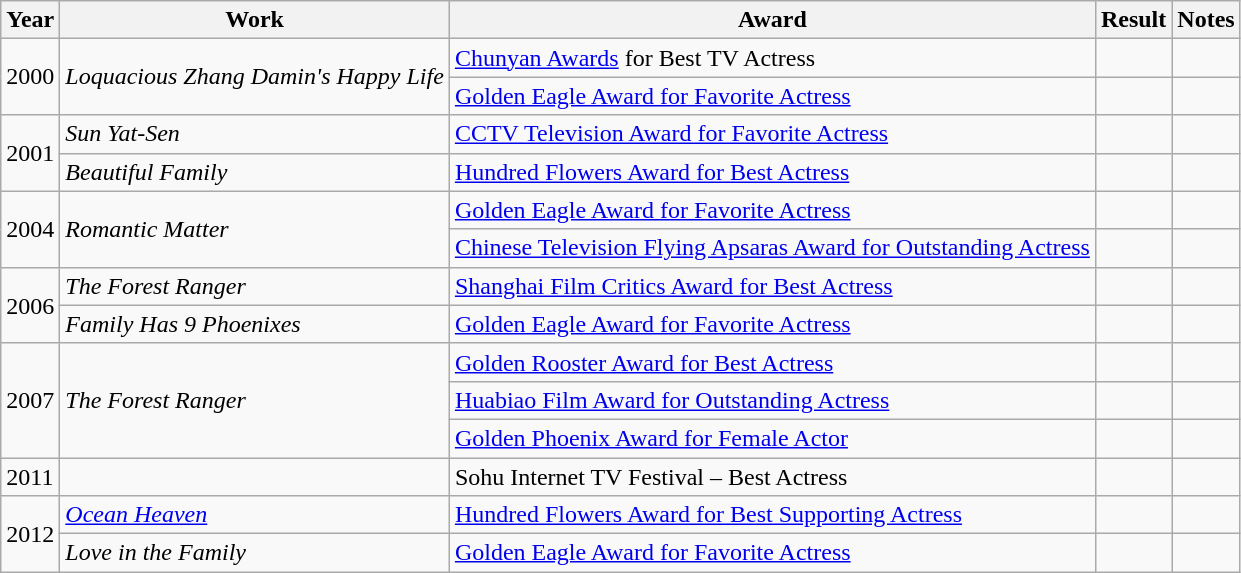<table class="wikitable">
<tr>
<th>Year</th>
<th>Work</th>
<th>Award</th>
<th>Result</th>
<th>Notes</th>
</tr>
<tr>
<td rowspan="2">2000</td>
<td rowspan="2"><em>Loquacious Zhang Damin's Happy Life</em></td>
<td><a href='#'>Chunyan Awards</a> for Best TV Actress</td>
<td></td>
<td></td>
</tr>
<tr>
<td><a href='#'>Golden Eagle Award for Favorite Actress</a></td>
<td></td>
<td></td>
</tr>
<tr>
<td rowspan="2">2001</td>
<td><em>Sun Yat-Sen</em></td>
<td><a href='#'>CCTV Television Award for Favorite Actress</a></td>
<td></td>
<td></td>
</tr>
<tr>
<td><em>Beautiful Family</em></td>
<td><a href='#'>Hundred Flowers Award for Best Actress</a></td>
<td></td>
<td></td>
</tr>
<tr>
<td rowspan="2">2004</td>
<td rowspan="2"><em>Romantic Matter</em></td>
<td><a href='#'>Golden Eagle Award for Favorite Actress</a></td>
<td></td>
<td></td>
</tr>
<tr>
<td><a href='#'>Chinese Television Flying Apsaras Award for Outstanding Actress</a></td>
<td></td>
<td></td>
</tr>
<tr>
<td rowspan="2">2006</td>
<td><em>The Forest Ranger</em></td>
<td><a href='#'>Shanghai Film Critics Award for Best Actress</a></td>
<td></td>
<td></td>
</tr>
<tr>
<td><em>Family Has 9 Phoenixes</em></td>
<td><a href='#'>Golden Eagle Award for Favorite Actress</a></td>
<td></td>
<td></td>
</tr>
<tr>
<td rowspan="3">2007</td>
<td rowspan="3"><em>The Forest Ranger</em></td>
<td><a href='#'>Golden Rooster Award for Best Actress</a></td>
<td></td>
<td></td>
</tr>
<tr>
<td><a href='#'>Huabiao Film Award for Outstanding Actress</a></td>
<td></td>
<td></td>
</tr>
<tr>
<td><a href='#'>Golden Phoenix Award for Female Actor</a></td>
<td></td>
<td></td>
</tr>
<tr>
<td>2011</td>
<td></td>
<td>Sohu Internet TV Festival – Best Actress</td>
<td></td>
<td></td>
</tr>
<tr>
<td rowspan="2">2012</td>
<td><em><a href='#'>Ocean Heaven</a></em></td>
<td><a href='#'>Hundred Flowers Award for Best Supporting Actress</a></td>
<td></td>
<td></td>
</tr>
<tr>
<td><em>Love in the Family</em></td>
<td><a href='#'>Golden Eagle Award for Favorite Actress</a></td>
<td></td>
<td></td>
</tr>
</table>
